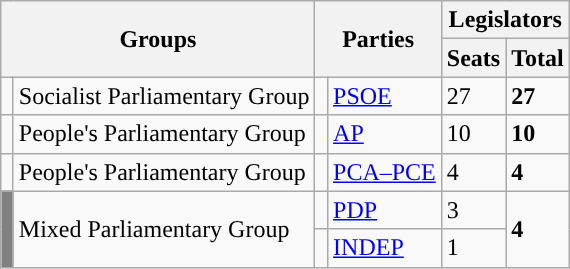<table class="wikitable" style="text-align:left;">
<tr>
<th rowspan="2" colspan="2">Groups</th>
<th rowspan="2" colspan="2">Parties</th>
<th colspan="2">Legislators</th>
</tr>
<tr>
<th>Seats</th>
<th>Total</th>
</tr>
<tr>
<td width="1" style="color:inherit;background:"></td>
<td>Socialist Parliamentary Group</td>
<td width="1" style="color:inherit;background:"></td>
<td><a href='#'>PSOE</a></td>
<td>27</td>
<td><strong>27</strong></td>
</tr>
<tr>
<td style="color:inherit;background:"></td>
<td>People's Parliamentary Group</td>
<td style="color:inherit;background:"></td>
<td><a href='#'>AP</a></td>
<td>10</td>
<td><strong>10</strong></td>
</tr>
<tr>
<td style="color:inherit;background:"></td>
<td>People's Parliamentary Group</td>
<td style="color:inherit;background:"></td>
<td><a href='#'>PCA–PCE</a></td>
<td>4</td>
<td><strong>4</strong></td>
</tr>
<tr>
<td rowspan="2" bgcolor="gray"></td>
<td rowspan="2">Mixed Parliamentary Group</td>
<td style="color:inherit;background:"></td>
<td><a href='#'>PDP</a></td>
<td>3</td>
<td rowspan="2"><strong>4</strong></td>
</tr>
<tr>
<td style="color:inherit;background:"></td>
<td><a href='#'>INDEP</a></td>
<td>1</td>
</tr>
</table>
